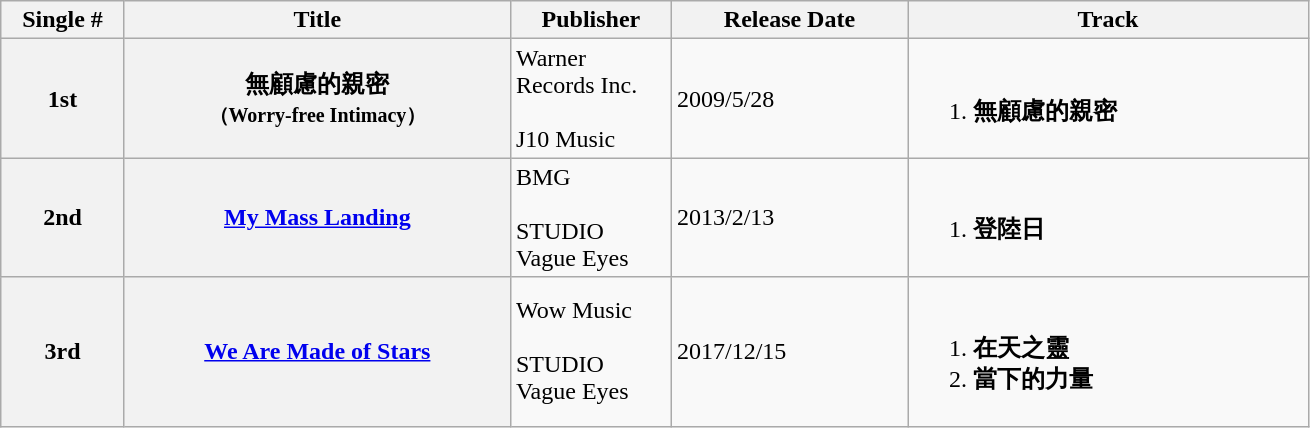<table class="wikitable">
<tr>
<th align="left" width="75px">Single #</th>
<th align="left" width="250px">Title</th>
<th align="left" width="100px">Publisher</th>
<th align="left" width="150px">Release Date</th>
<th align="left" width="260px">Track</th>
</tr>
<tr>
<th><strong>1st</strong></th>
<th>無顧慮的親密<br><small>（Worry-free Intimacy）</small></th>
<td>Warner Records Inc.<br><br>J10 Music</td>
<td>2009/5/28</td>
<td><br><ol><li><strong>無顧慮的親密</strong></li></ol></td>
</tr>
<tr>
<th><strong>2nd</strong></th>
<th><a href='#'>My Mass Landing</a></th>
<td>BMG<br><br>STUDIO Vague Eyes</td>
<td>2013/2/13</td>
<td><br><ol><li><strong>登陸日</strong></li></ol></td>
</tr>
<tr>
<th><strong>3rd</strong></th>
<th><a href='#'>We Are Made of Stars</a></th>
<td>Wow Music<br><br>STUDIO Vague Eyes</td>
<td>2017/12/15</td>
<td><br><ol><li><strong>在天之靈</strong></li><li><strong>當下的力量</strong></li></ol></td>
</tr>
</table>
